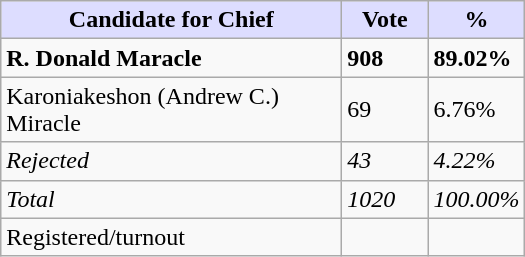<table class="wikitable">
<tr>
<th style="background:#ddf; width:220px;">Candidate for Chief</th>
<th style="background:#ddf; width:50px;">Vote</th>
<th style="background:#ddf; width:30px;">%</th>
</tr>
<tr>
<td><strong>R. Donald Maracle</strong></td>
<td><strong>908</strong></td>
<td><strong>89.02%</strong></td>
</tr>
<tr>
<td>Karoniakeshon (Andrew C.) Miracle</td>
<td>69</td>
<td>6.76%</td>
</tr>
<tr>
<td><em>Rejected</em></td>
<td><em>43</em></td>
<td><em>4.22%</em></td>
</tr>
<tr>
<td><em>Total</em></td>
<td><em>1020</em></td>
<td><em>100.00%</em></td>
</tr>
<tr>
<td>Registered/turnout</td>
<td></td>
<td></td>
</tr>
</table>
